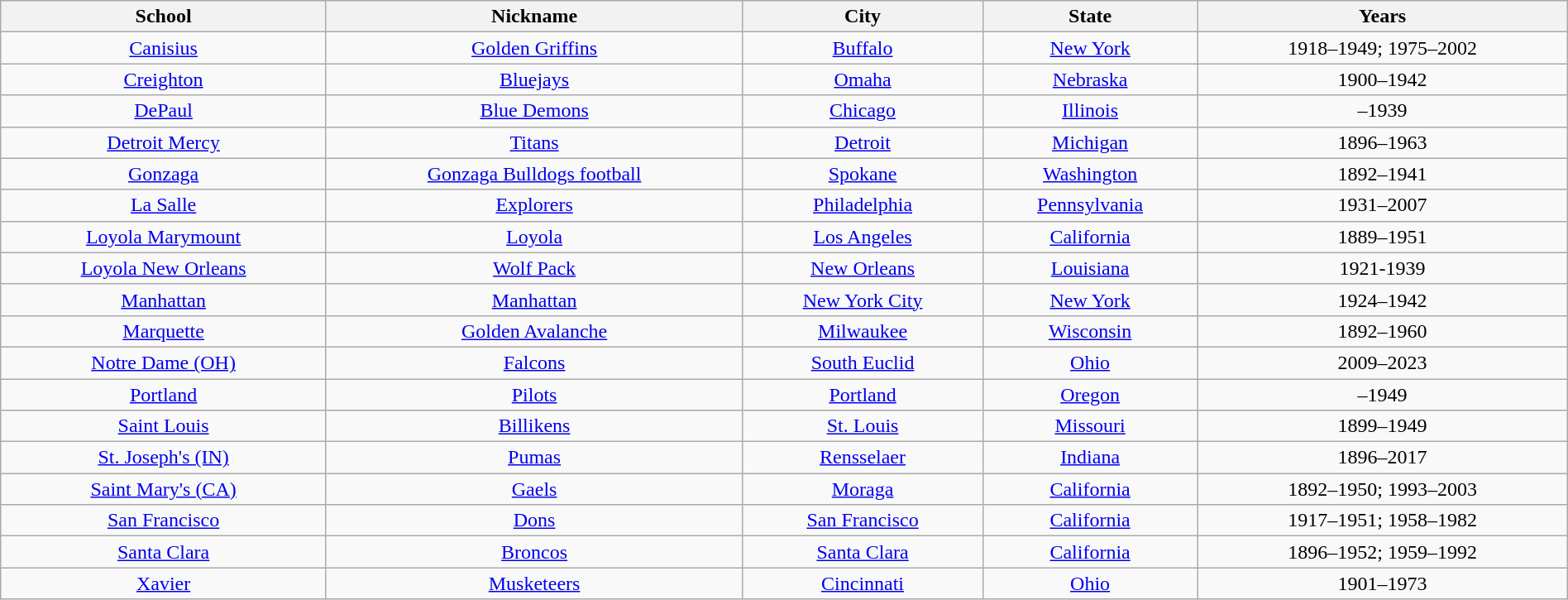<table class="wikitable sortable" style="text-align:center;" width="100%">
<tr>
<th>School</th>
<th>Nickname</th>
<th>City</th>
<th>State</th>
<th>Years</th>
</tr>
<tr>
<td><a href='#'>Canisius</a></td>
<td><a href='#'>Golden Griffins</a></td>
<td><a href='#'>Buffalo</a></td>
<td><a href='#'>New York</a></td>
<td>1918–1949; 1975–2002</td>
</tr>
<tr>
<td><a href='#'>Creighton</a></td>
<td><a href='#'>Bluejays</a></td>
<td><a href='#'>Omaha</a></td>
<td><a href='#'>Nebraska</a></td>
<td>1900–1942</td>
</tr>
<tr>
<td><a href='#'>DePaul</a></td>
<td><a href='#'>Blue Demons</a></td>
<td><a href='#'>Chicago</a></td>
<td><a href='#'>Illinois</a></td>
<td>–1939</td>
</tr>
<tr>
<td><a href='#'>Detroit Mercy</a></td>
<td><a href='#'>Titans</a></td>
<td><a href='#'>Detroit</a></td>
<td><a href='#'>Michigan</a></td>
<td>1896–1963</td>
</tr>
<tr>
<td><a href='#'>Gonzaga</a></td>
<td><a href='#'>Gonzaga Bulldogs football</a></td>
<td><a href='#'>Spokane</a></td>
<td><a href='#'>Washington</a></td>
<td>1892–1941</td>
</tr>
<tr>
<td><a href='#'>La Salle</a></td>
<td><a href='#'>Explorers</a></td>
<td><a href='#'>Philadelphia</a></td>
<td><a href='#'>Pennsylvania</a></td>
<td>1931–2007</td>
</tr>
<tr>
<td><a href='#'>Loyola Marymount</a></td>
<td><a href='#'>Loyola</a></td>
<td><a href='#'>Los Angeles</a></td>
<td><a href='#'>California</a></td>
<td>1889–1951</td>
</tr>
<tr>
<td><a href='#'>Loyola New Orleans</a></td>
<td><a href='#'>Wolf Pack</a></td>
<td><a href='#'>New Orleans</a></td>
<td><a href='#'>Louisiana</a></td>
<td>1921-1939</td>
</tr>
<tr>
<td><a href='#'>Manhattan</a></td>
<td><a href='#'>Manhattan</a></td>
<td><a href='#'>New York City</a></td>
<td><a href='#'>New York</a></td>
<td>1924–1942</td>
</tr>
<tr>
<td><a href='#'>Marquette</a></td>
<td><a href='#'>Golden Avalanche</a></td>
<td><a href='#'>Milwaukee</a></td>
<td><a href='#'>Wisconsin</a></td>
<td>1892–1960</td>
</tr>
<tr>
<td><a href='#'>Notre Dame (OH)</a></td>
<td><a href='#'>Falcons</a></td>
<td><a href='#'>South Euclid</a></td>
<td><a href='#'>Ohio</a></td>
<td>2009–2023</td>
</tr>
<tr>
<td><a href='#'>Portland</a></td>
<td><a href='#'>Pilots</a></td>
<td><a href='#'>Portland</a></td>
<td><a href='#'>Oregon</a></td>
<td>–1949</td>
</tr>
<tr>
<td><a href='#'>Saint Louis</a></td>
<td><a href='#'>Billikens</a></td>
<td><a href='#'>St. Louis</a></td>
<td><a href='#'>Missouri</a></td>
<td>1899–1949</td>
</tr>
<tr>
<td><a href='#'>St. Joseph's (IN)</a></td>
<td><a href='#'>Pumas</a></td>
<td><a href='#'>Rensselaer</a></td>
<td><a href='#'>Indiana</a></td>
<td>1896–2017</td>
</tr>
<tr>
<td><a href='#'>Saint Mary's (CA)</a></td>
<td><a href='#'>Gaels</a></td>
<td><a href='#'>Moraga</a></td>
<td><a href='#'>California</a></td>
<td>1892–1950; 1993–2003</td>
</tr>
<tr>
<td><a href='#'>San Francisco</a></td>
<td><a href='#'>Dons</a></td>
<td><a href='#'>San Francisco</a></td>
<td><a href='#'>California</a></td>
<td>1917–1951; 1958–1982</td>
</tr>
<tr>
<td><a href='#'>Santa Clara</a></td>
<td><a href='#'>Broncos</a></td>
<td><a href='#'>Santa Clara</a></td>
<td><a href='#'>California</a></td>
<td>1896–1952; 1959–1992</td>
</tr>
<tr>
<td><a href='#'>Xavier</a></td>
<td><a href='#'>Musketeers</a></td>
<td><a href='#'>Cincinnati</a></td>
<td><a href='#'>Ohio</a></td>
<td>1901–1973</td>
</tr>
</table>
